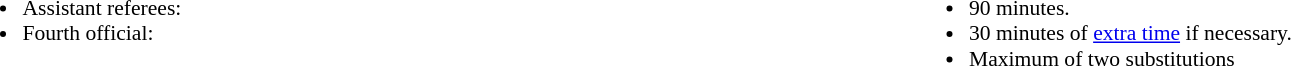<table style="width:100%; font-size:90%">
<tr>
<td style="width:50%; vertical-align:top"><br><ul><li>Assistant referees:</li><li>Fourth official:</li></ul></td>
<td style="width:50%; vertical-align:top"><br><ul><li>90 minutes.</li><li>30 minutes of <a href='#'>extra time</a> if necessary.</li><li>Maximum of two substitutions</li></ul></td>
</tr>
</table>
